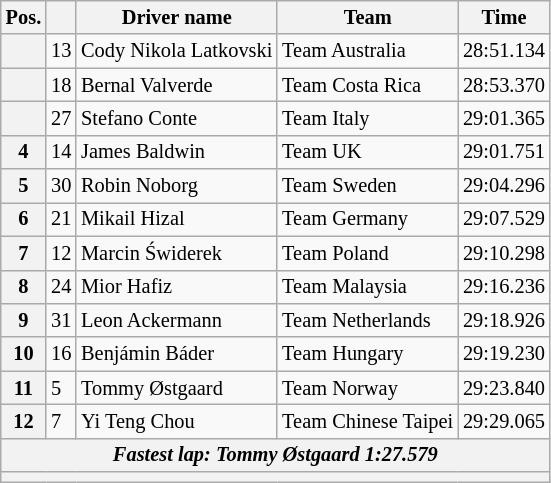<table class="wikitable" style="font-size: 85%;">
<tr>
<th scope="col">Pos.</th>
<th scope="col"></th>
<th scope="col">Driver name</th>
<th scope="col">Team</th>
<th scope="col">Time</th>
</tr>
<tr>
<th></th>
<td>13</td>
<td>Cody Nikola Latkovski</td>
<td> Team Australia</td>
<td>28:51.134</td>
</tr>
<tr>
<th></th>
<td>18</td>
<td>Bernal Valverde</td>
<td> Team Costa Rica</td>
<td>28:53.370</td>
</tr>
<tr>
<th></th>
<td>27</td>
<td>Stefano Conte</td>
<td> Team Italy</td>
<td>29:01.365</td>
</tr>
<tr>
<th>4</th>
<td>14</td>
<td>James Baldwin</td>
<td> Team UK</td>
<td>29:01.751</td>
</tr>
<tr>
<th>5</th>
<td>30</td>
<td>Robin Noborg</td>
<td> Team Sweden</td>
<td>29:04.296</td>
</tr>
<tr>
<th>6</th>
<td>21</td>
<td>Mikail Hizal</td>
<td> Team Germany</td>
<td>29:07.529</td>
</tr>
<tr>
<th>7</th>
<td>12</td>
<td>Marcin Świderek</td>
<td> Team Poland</td>
<td>29:10.298</td>
</tr>
<tr>
<th>8</th>
<td>24</td>
<td>Mior Hafiz</td>
<td> Team Malaysia</td>
<td>29:16.236</td>
</tr>
<tr>
<th>9</th>
<td>31</td>
<td>Leon Ackermann</td>
<td> Team Netherlands</td>
<td>29:18.926</td>
</tr>
<tr>
<th>10</th>
<td>16</td>
<td>Benjámin Báder</td>
<td> Team Hungary</td>
<td>29:19.230</td>
</tr>
<tr>
<th>11</th>
<td>5</td>
<td>Tommy Østgaard</td>
<td> Team Norway</td>
<td>29:23.840</td>
</tr>
<tr>
<th>12</th>
<td>7</td>
<td>Yi Teng Chou</td>
<td> Team Chinese Taipei</td>
<td>29:29.065</td>
</tr>
<tr>
<th colspan=7><em>Fastest lap: Tommy Østgaard 1:27.579</em></th>
</tr>
<tr class="sortbottom">
<th colspan=5></th>
</tr>
</table>
